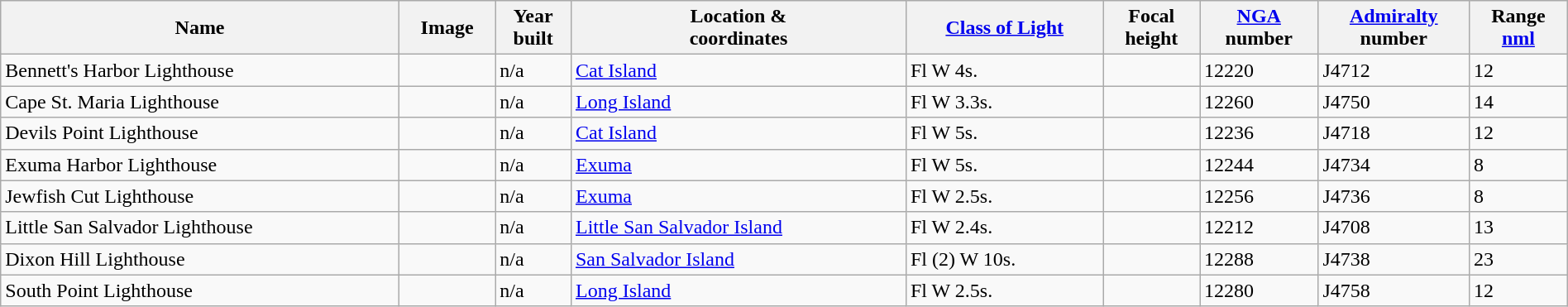<table class="wikitable sortable" style="width:100%">
<tr>
<th>Name</th>
<th>Image</th>
<th>Year<br>built</th>
<th>Location &<br> coordinates</th>
<th><a href='#'>Class of Light</a><br></th>
<th>Focal<br>height<br></th>
<th><a href='#'>NGA</a><br>number<br></th>
<th><a href='#'>Admiralty</a><br>number<br></th>
<th>Range<br><a href='#'>nml</a><br></th>
</tr>
<tr>
<td>Bennett's Harbor Lighthouse</td>
<td></td>
<td>n/a</td>
<td><a href='#'>Cat Island</a><br> </td>
<td>Fl W 4s.</td>
<td></td>
<td>12220</td>
<td>J4712</td>
<td>12</td>
</tr>
<tr>
<td>Cape St. Maria Lighthouse</td>
<td></td>
<td>n/a</td>
<td><a href='#'>Long Island</a><br> </td>
<td>Fl W 3.3s.</td>
<td></td>
<td>12260</td>
<td>J4750</td>
<td>14</td>
</tr>
<tr>
<td>Devils Point Lighthouse</td>
<td></td>
<td>n/a</td>
<td><a href='#'>Cat Island</a><br> </td>
<td>Fl W 5s.</td>
<td></td>
<td>12236</td>
<td>J4718</td>
<td>12</td>
</tr>
<tr>
<td>Exuma Harbor Lighthouse</td>
<td></td>
<td>n/a</td>
<td><a href='#'>Exuma</a><br></td>
<td>Fl W 5s.</td>
<td></td>
<td>12244</td>
<td>J4734</td>
<td>8</td>
</tr>
<tr>
<td>Jewfish Cut Lighthouse</td>
<td></td>
<td>n/a</td>
<td><a href='#'>Exuma</a><br></td>
<td>Fl W 2.5s.</td>
<td></td>
<td>12256</td>
<td>J4736</td>
<td>8</td>
</tr>
<tr>
<td>Little San Salvador Lighthouse</td>
<td></td>
<td>n/a</td>
<td><a href='#'>Little San Salvador Island</a><br> </td>
<td>Fl W 2.4s.</td>
<td></td>
<td>12212</td>
<td>J4708</td>
<td>13</td>
</tr>
<tr>
<td>Dixon Hill Lighthouse</td>
<td></td>
<td>n/a</td>
<td><a href='#'>San Salvador Island</a><br></td>
<td>Fl (2) W 10s.</td>
<td></td>
<td>12288</td>
<td>J4738</td>
<td>23</td>
</tr>
<tr>
<td>South Point Lighthouse</td>
<td></td>
<td>n/a</td>
<td><a href='#'>Long Island</a><br> </td>
<td>Fl W 2.5s.</td>
<td></td>
<td>12280</td>
<td>J4758</td>
<td>12</td>
</tr>
</table>
